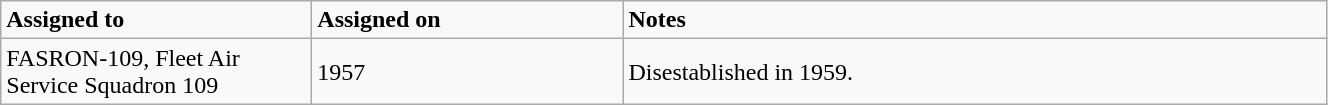<table class="wikitable" style="width: 70%;">
<tr>
<td style="width: 200px;"><strong>Assigned to</strong></td>
<td style="width: 200px;"><strong>Assigned on</strong></td>
<td><strong>Notes</strong></td>
</tr>
<tr>
<td>FASRON-109, Fleet Air Service Squadron 109</td>
<td>1957</td>
<td>Disestablished in 1959.</td>
</tr>
</table>
